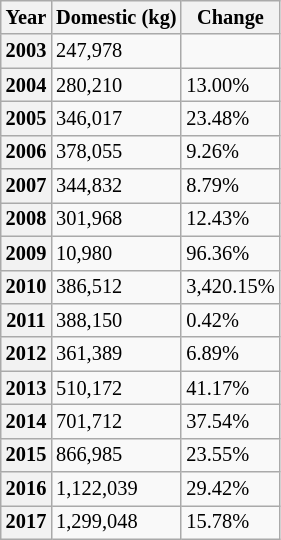<table class="wikitable sortable" style="font-size: 85%">
<tr>
<th>Year</th>
<th>Domestic (kg)</th>
<th>Change</th>
</tr>
<tr>
<th>2003</th>
<td>247,978</td>
<td></td>
</tr>
<tr>
<th>2004</th>
<td>280,210</td>
<td> 13.00%</td>
</tr>
<tr>
<th>2005</th>
<td>346,017</td>
<td> 23.48%</td>
</tr>
<tr>
<th>2006</th>
<td>378,055</td>
<td> 9.26%</td>
</tr>
<tr>
<th>2007</th>
<td>344,832</td>
<td> 8.79%</td>
</tr>
<tr>
<th>2008</th>
<td>301,968</td>
<td> 12.43%</td>
</tr>
<tr>
<th>2009</th>
<td>10,980</td>
<td> 96.36%</td>
</tr>
<tr>
<th>2010</th>
<td>386,512</td>
<td> 3,420.15%</td>
</tr>
<tr>
<th>2011</th>
<td>388,150</td>
<td> 0.42%</td>
</tr>
<tr>
<th>2012</th>
<td>361,389</td>
<td> 6.89%</td>
</tr>
<tr>
<th>2013</th>
<td>510,172</td>
<td> 41.17%</td>
</tr>
<tr>
<th>2014</th>
<td>701,712</td>
<td> 37.54%</td>
</tr>
<tr>
<th>2015</th>
<td>866,985</td>
<td> 23.55%</td>
</tr>
<tr>
<th>2016</th>
<td>1,122,039</td>
<td> 29.42%</td>
</tr>
<tr>
<th>2017</th>
<td>1,299,048</td>
<td> 15.78%</td>
</tr>
</table>
